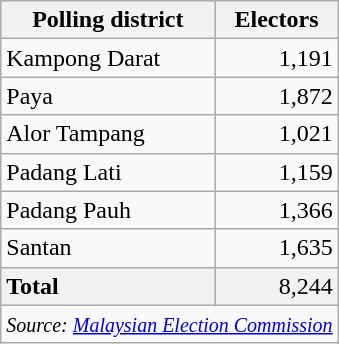<table class="wikitable sortable">
<tr>
<th>Polling district</th>
<th>Electors</th>
</tr>
<tr>
<td>Kampong Darat</td>
<td align="right">1,191</td>
</tr>
<tr>
<td>Paya</td>
<td align="right">1,872</td>
</tr>
<tr>
<td>Alor Tampang</td>
<td align="right">1,021</td>
</tr>
<tr>
<td>Padang Lati</td>
<td align="right">1,159</td>
</tr>
<tr>
<td>Padang Pauh</td>
<td align="right">1,366</td>
</tr>
<tr>
<td>Santan</td>
<td align="right">1,635</td>
</tr>
<tr>
<td style="background: #f2f2f2"><strong>Total</strong></td>
<td style="background: #f2f2f2" align="right">8,244</td>
</tr>
<tr>
<td colspan="2"  align="right"><small><em>Source: <a href='#'>Malaysian Election Commission</a></em></small></td>
</tr>
</table>
